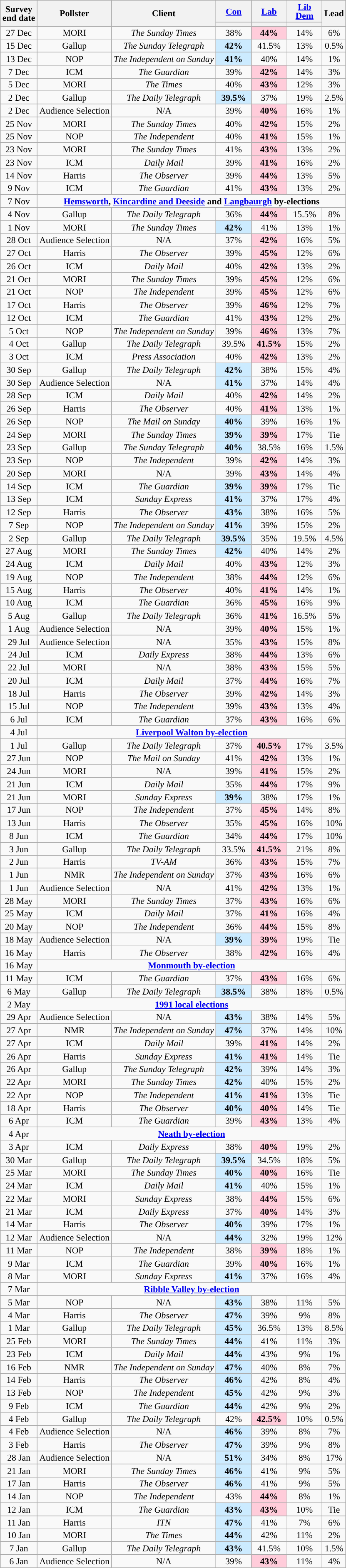<table class="wikitable sortable mw-datatable" style="text-align:center;font-size:90%;line-height:14px;">
<tr>
<th rowspan="2">Survey<br>end date</th>
<th rowspan="2">Pollster</th>
<th rowspan="2">Client</th>
<th class="unsortable" style="width:50px;"><a href='#'>Con</a></th>
<th class="unsortable" style="width:50px;"><a href='#'>Lab</a></th>
<th class="unsortable" style="width:50px;"><a href='#'>Lib Dem</a></th>
<th rowspan="2">Lead</th>
</tr>
<tr>
<th style="background:"></th>
<th style="background:"></th>
<th style="background:"></th>
</tr>
<tr>
<td>27 Dec</td>
<td>MORI</td>
<td><em>The Sunday Times</em></td>
<td>38%</td>
<td style="background:#FFCCDA;"><strong>44%</strong></td>
<td>14%</td>
<td style="background:">6%</td>
</tr>
<tr>
<td>15 Dec</td>
<td>Gallup</td>
<td><em>The Sunday Telegraph</em></td>
<td style="background:#CCEBFF;"><strong>42%</strong></td>
<td>41.5%</td>
<td>13%</td>
<td style="background:">0.5%</td>
</tr>
<tr>
<td>13 Dec</td>
<td>NOP</td>
<td><em>The Independent on Sunday</em></td>
<td style="background:#CCEBFF;"><strong>41%</strong></td>
<td>40%</td>
<td>14%</td>
<td style="background:">1%</td>
</tr>
<tr>
<td>7 Dec</td>
<td>ICM</td>
<td><em>The Guardian</em></td>
<td>39%</td>
<td style="background:#FFCCDA;"><strong>42%</strong></td>
<td>14%</td>
<td style="background:">3%</td>
</tr>
<tr>
<td>5 Dec</td>
<td>MORI</td>
<td><em>The Times</em></td>
<td>40%</td>
<td style="background:#FFCCDA;"><strong>43%</strong></td>
<td>12%</td>
<td style="background:">3%</td>
</tr>
<tr>
<td>2 Dec</td>
<td>Gallup</td>
<td><em>The Daily Telegraph</em></td>
<td style="background:#CCEBFF;"><strong>39.5%</strong></td>
<td>37%</td>
<td>19%</td>
<td style="background:">2.5%</td>
</tr>
<tr>
<td>2 Dec</td>
<td>Audience Selection</td>
<td>N/A</td>
<td>39%</td>
<td style="background:#FFCCDA;"><strong>40%</strong></td>
<td>16%</td>
<td style="background:">1%</td>
</tr>
<tr>
<td>25 Nov</td>
<td>MORI</td>
<td><em>The Sunday Times</em></td>
<td>40%</td>
<td style="background:#FFCCDA;"><strong>42%</strong></td>
<td>15%</td>
<td style="background:">2%</td>
</tr>
<tr>
<td>25 Nov</td>
<td>NOP</td>
<td><em>The Independent</em></td>
<td>40%</td>
<td style="background:#FFCCDA;"><strong>41%</strong></td>
<td>15%</td>
<td style="background:">1%</td>
</tr>
<tr>
<td>23 Nov</td>
<td>MORI</td>
<td><em>The Sunday Times</em></td>
<td>41%</td>
<td style="background:#FFCCDA;"><strong>43%</strong></td>
<td>13%</td>
<td style="background:">2%</td>
</tr>
<tr>
<td>23 Nov</td>
<td>ICM</td>
<td><em>Daily Mail</em></td>
<td>39%</td>
<td style="background:#FFCCDA;"><strong>41%</strong></td>
<td>16%</td>
<td style="background:">2%</td>
</tr>
<tr>
<td>14 Nov</td>
<td>Harris</td>
<td><em>The Observer</em></td>
<td>39%</td>
<td style="background:#FFCCDA;"><strong>44%</strong></td>
<td>13%</td>
<td style="background:">5%</td>
</tr>
<tr>
<td>9 Nov</td>
<td>ICM</td>
<td><em>The Guardian</em></td>
<td>41%</td>
<td style="background:#FFCCDA;"><strong>43%</strong></td>
<td>13%</td>
<td style="background:">2%</td>
</tr>
<tr>
<td>7 Nov</td>
<td colspan="6"><strong><a href='#'>Hemsworth</a>, <a href='#'>Kincardine and Deeside</a> and <a href='#'>Langbaurgh</a> by-elections</strong></td>
</tr>
<tr>
<td>4 Nov</td>
<td>Gallup</td>
<td><em>The Daily Telegraph</em></td>
<td>36%</td>
<td style="background:#FFCCDA;"><strong>44%</strong></td>
<td>15.5%</td>
<td style="background:">8%</td>
</tr>
<tr>
<td>1 Nov</td>
<td>MORI</td>
<td><em>The Sunday Times</em></td>
<td style="background:#CCEBFF;"><strong>42%</strong></td>
<td>41%</td>
<td>13%</td>
<td style="background:">1%</td>
</tr>
<tr>
<td>28 Oct</td>
<td>Audience Selection</td>
<td>N/A</td>
<td>37%</td>
<td style="background:#FFCCDA;"><strong>42%</strong></td>
<td>16%</td>
<td style="background:">5%</td>
</tr>
<tr>
<td>27 Oct</td>
<td>Harris</td>
<td><em>The Observer</em></td>
<td>39%</td>
<td style="background:#FFCCDA;"><strong>45%</strong></td>
<td>12%</td>
<td style="background:">6%</td>
</tr>
<tr>
<td>26 Oct</td>
<td>ICM</td>
<td><em>Daily Mail</em></td>
<td>40%</td>
<td style="background:#FFCCDA;"><strong>42%</strong></td>
<td>13%</td>
<td style="background:">2%</td>
</tr>
<tr>
<td>21 Oct</td>
<td>MORI</td>
<td><em>The Sunday Times</em></td>
<td>39%</td>
<td style="background:#FFCCDA;"><strong>45%</strong></td>
<td>12%</td>
<td style="background:">6%</td>
</tr>
<tr>
<td>21 Oct</td>
<td>NOP</td>
<td><em>The Independent</em></td>
<td>39%</td>
<td style="background:#FFCCDA;"><strong>45%</strong></td>
<td>12%</td>
<td style="background:">6%</td>
</tr>
<tr>
<td>17 Oct</td>
<td>Harris</td>
<td><em>The Observer</em></td>
<td>39%</td>
<td style="background:#FFCCDA;"><strong>46%</strong></td>
<td>12%</td>
<td style="background:">7%</td>
</tr>
<tr>
<td>12 Oct</td>
<td>ICM</td>
<td><em>The Guardian</em></td>
<td>41%</td>
<td style="background:#FFCCDA;"><strong>43%</strong></td>
<td>12%</td>
<td style="background:">2%</td>
</tr>
<tr>
<td>5 Oct</td>
<td>NOP</td>
<td><em>The Independent on Sunday</em></td>
<td>39%</td>
<td style="background:#FFCCDA;"><strong>46%</strong></td>
<td>13%</td>
<td style="background:">7%</td>
</tr>
<tr>
<td>4 Oct</td>
<td>Gallup</td>
<td><em>The Daily Telegraph</em></td>
<td>39.5%</td>
<td style="background:#FFCCDA;"><strong>41.5%</strong></td>
<td>15%</td>
<td style="background:">2%</td>
</tr>
<tr>
<td>3 Oct</td>
<td>ICM</td>
<td><em>Press Association</em></td>
<td>40%</td>
<td style="background:#FFCCDA;"><strong>42%</strong></td>
<td>13%</td>
<td style="background:">2%</td>
</tr>
<tr>
<td>30 Sep</td>
<td>Gallup</td>
<td><em>The Daily Telegraph</em></td>
<td style="background:#CCEBFF;"><strong>42%</strong></td>
<td>38%</td>
<td>15%</td>
<td style="background:">4%</td>
</tr>
<tr>
<td>30 Sep</td>
<td>Audience Selection</td>
<td>N/A</td>
<td style="background:#CCEBFF;"><strong>41%</strong></td>
<td>37%</td>
<td>14%</td>
<td style="background:">4%</td>
</tr>
<tr>
<td>28 Sep</td>
<td>ICM</td>
<td><em>Daily Mail</em></td>
<td>40%</td>
<td style="background:#FFCCDA;"><strong>42%</strong></td>
<td>14%</td>
<td style="background:">2%</td>
</tr>
<tr>
<td>26 Sep</td>
<td>Harris</td>
<td><em>The Observer</em></td>
<td>40%</td>
<td style="background:#FFCCDA;"><strong>41%</strong></td>
<td>13%</td>
<td style="background:">1%</td>
</tr>
<tr>
<td>26 Sep</td>
<td>NOP</td>
<td><em>The Mail on Sunday</em></td>
<td style="background:#CCEBFF;"><strong>40%</strong></td>
<td>39%</td>
<td>16%</td>
<td style="background:">1%</td>
</tr>
<tr>
<td>24 Sep</td>
<td>MORI</td>
<td><em>The Sunday Times</em></td>
<td style="background:#CCEBFF;"><strong>39%</strong></td>
<td style="background:#FFCCDA;"><strong>39%</strong></td>
<td>17%</td>
<td>Tie</td>
</tr>
<tr>
<td>23 Sep</td>
<td>Gallup</td>
<td><em>The Sunday Telegraph</em></td>
<td style="background:#CCEBFF;"><strong>40%</strong></td>
<td>38.5%</td>
<td>16%</td>
<td style="background:">1.5%</td>
</tr>
<tr>
<td>23 Sep</td>
<td>NOP</td>
<td><em>The Independent</em></td>
<td>39%</td>
<td style="background:#FFCCDA;"><strong>42%</strong></td>
<td>14%</td>
<td style="background:">3%</td>
</tr>
<tr>
<td>20 Sep</td>
<td>MORI</td>
<td>N/A</td>
<td>39%</td>
<td style="background:#FFCCDA;"><strong>43%</strong></td>
<td>14%</td>
<td style="background:">4%</td>
</tr>
<tr>
<td>14 Sep</td>
<td>ICM</td>
<td><em>The Guardian</em></td>
<td style="background:#CCEBFF;"><strong>39%</strong></td>
<td style="background:#FFCCDA;"><strong>39%</strong></td>
<td>17%</td>
<td>Tie</td>
</tr>
<tr>
<td>13 Sep</td>
<td>ICM</td>
<td><em>Sunday Express</em></td>
<td style="background:#CCEBFF;"><strong>41%</strong></td>
<td>37%</td>
<td>17%</td>
<td style="background:">4%</td>
</tr>
<tr>
<td>12 Sep</td>
<td>Harris</td>
<td><em>The Observer</em></td>
<td style="background:#CCEBFF;"><strong>43%</strong></td>
<td>38%</td>
<td>16%</td>
<td style="background:">5%</td>
</tr>
<tr>
<td>7 Sep</td>
<td>NOP</td>
<td><em>The Independent on Sunday</em></td>
<td style="background:#CCEBFF;"><strong>41%</strong></td>
<td>39%</td>
<td>15%</td>
<td style="background:">2%</td>
</tr>
<tr>
<td>2 Sep</td>
<td>Gallup</td>
<td><em>The Daily Telegraph</em></td>
<td style="background:#CCEBFF;"><strong>39.5%</strong></td>
<td>35%</td>
<td>19.5%</td>
<td style="background:">4.5%</td>
</tr>
<tr>
<td>27 Aug</td>
<td>MORI</td>
<td><em>The Sunday Times</em></td>
<td style="background:#CCEBFF;"><strong>42%</strong></td>
<td>40%</td>
<td>14%</td>
<td style="background:">2%</td>
</tr>
<tr>
<td>24 Aug</td>
<td>ICM</td>
<td><em>Daily Mail</em></td>
<td>40%</td>
<td style="background:#FFCCDA;"><strong>43%</strong></td>
<td>12%</td>
<td style="background:">3%</td>
</tr>
<tr>
<td>19 Aug</td>
<td>NOP</td>
<td><em>The Independent</em></td>
<td>38%</td>
<td style="background:#FFCCDA;"><strong>44%</strong></td>
<td>12%</td>
<td style="background:">6%</td>
</tr>
<tr>
<td>15 Aug</td>
<td>Harris</td>
<td><em>The Observer</em></td>
<td>40%</td>
<td style="background:#FFCCDA;"><strong>41%</strong></td>
<td>14%</td>
<td style="background:">1%</td>
</tr>
<tr>
<td>10 Aug</td>
<td>ICM</td>
<td><em>The Guardian</em></td>
<td>36%</td>
<td style="background:#FFCCDA;"><strong>45%</strong></td>
<td>16%</td>
<td style="background:">9%</td>
</tr>
<tr>
<td>5 Aug</td>
<td>Gallup</td>
<td><em>The Daily Telegraph</em></td>
<td>36%</td>
<td style="background:#FFCCDA;"><strong>41%</strong></td>
<td>16.5%</td>
<td style="background:">5%</td>
</tr>
<tr>
<td>1 Aug</td>
<td>Audience Selection</td>
<td>N/A</td>
<td>39%</td>
<td style="background:#FFCCDA;"><strong>40%</strong></td>
<td>15%</td>
<td style="background:">1%</td>
</tr>
<tr>
<td>29 Jul</td>
<td>Audience Selection</td>
<td>N/A</td>
<td>35%</td>
<td style="background:#FFCCDA;"><strong>43%</strong></td>
<td>15%</td>
<td style="background:">8%</td>
</tr>
<tr>
<td>24 Jul</td>
<td>ICM</td>
<td><em>Daily Express</em></td>
<td>38%</td>
<td style="background:#FFCCDA;"><strong>44%</strong></td>
<td>13%</td>
<td style="background:">6%</td>
</tr>
<tr>
<td>22 Jul</td>
<td>MORI</td>
<td>N/A</td>
<td>38%</td>
<td style="background:#FFCCDA;"><strong>43%</strong></td>
<td>15%</td>
<td style="background:">5%</td>
</tr>
<tr>
<td>20 Jul</td>
<td>ICM</td>
<td><em>Daily Mail</em></td>
<td>37%</td>
<td style="background:#FFCCDA;"><strong>44%</strong></td>
<td>16%</td>
<td style="background:">7%</td>
</tr>
<tr>
<td>18 Jul</td>
<td>Harris</td>
<td><em>The Observer</em></td>
<td>39%</td>
<td style="background:#FFCCDA;"><strong>42%</strong></td>
<td>14%</td>
<td style="background:">3%</td>
</tr>
<tr>
<td>15 Jul</td>
<td>NOP</td>
<td><em>The Independent</em></td>
<td>39%</td>
<td style="background:#FFCCDA;"><strong>43%</strong></td>
<td>13%</td>
<td style="background:">4%</td>
</tr>
<tr>
<td>6 Jul</td>
<td>ICM</td>
<td><em>The Guardian</em></td>
<td>37%</td>
<td style="background:#FFCCDA;"><strong>43%</strong></td>
<td>16%</td>
<td style="background:">6%</td>
</tr>
<tr>
<td>4 Jul</td>
<td colspan="6"><a href='#'><strong>Liverpool Walton by-election</strong></a></td>
</tr>
<tr>
<td>1 Jul</td>
<td>Gallup</td>
<td><em>The Daily Telegraph</em></td>
<td>37%</td>
<td style="background:#FFCCDA;"><strong>40.5%</strong></td>
<td>17%</td>
<td style="background:">3.5%</td>
</tr>
<tr>
<td>27 Jun</td>
<td>NOP</td>
<td><em>The Mail on Sunday</em></td>
<td>41%</td>
<td style="background:#FFCCDA;"><strong>42%</strong></td>
<td>13%</td>
<td style="background:">1%</td>
</tr>
<tr>
<td>24 Jun</td>
<td>MORI</td>
<td>N/A</td>
<td>39%</td>
<td style="background:#FFCCDA;"><strong>41%</strong></td>
<td>15%</td>
<td style="background:">2%</td>
</tr>
<tr>
<td>21 Jun</td>
<td>ICM</td>
<td><em>Daily Mail</em></td>
<td>35%</td>
<td style="background:#FFCCDA;"><strong>44%</strong></td>
<td>17%</td>
<td style="background:">9%</td>
</tr>
<tr>
<td>21 Jun</td>
<td>MORI</td>
<td><em>Sunday Express</em></td>
<td style="background:#CCEBFF;"><strong>39%</strong></td>
<td>38%</td>
<td>17%</td>
<td style="background:">1%</td>
</tr>
<tr>
<td>17 Jun</td>
<td>NOP</td>
<td><em>The Independent</em></td>
<td>37%</td>
<td style="background:#FFCCDA;"><strong>45%</strong></td>
<td>14%</td>
<td style="background:">8%</td>
</tr>
<tr>
<td>13 Jun</td>
<td>Harris</td>
<td><em>The Observer</em></td>
<td>35%</td>
<td style="background:#FFCCDA;"><strong>45%</strong></td>
<td>16%</td>
<td style="background:">10%</td>
</tr>
<tr>
<td>8 Jun</td>
<td>ICM</td>
<td><em>The Guardian</em></td>
<td>34%</td>
<td style="background:#FFCCDA;"><strong>44%</strong></td>
<td>17%</td>
<td style="background:">10%</td>
</tr>
<tr>
<td>3 Jun</td>
<td>Gallup</td>
<td><em>The Daily Telegraph</em></td>
<td>33.5%</td>
<td style="background:#FFCCDA;"><strong>41.5%</strong></td>
<td>21%</td>
<td style="background:">8%</td>
</tr>
<tr>
<td>2 Jun</td>
<td>Harris</td>
<td><em>TV-AM</em></td>
<td>36%</td>
<td style="background:#FFCCDA;"><strong>43%</strong></td>
<td>15%</td>
<td style="background:">7%</td>
</tr>
<tr>
<td>1 Jun</td>
<td>NMR</td>
<td><em>The Independent on Sunday</em></td>
<td>37%</td>
<td style="background:#FFCCDA;"><strong>43%</strong></td>
<td>16%</td>
<td style="background:">6%</td>
</tr>
<tr>
<td>1 Jun</td>
<td>Audience Selection</td>
<td>N/A</td>
<td>41%</td>
<td style="background:#FFCCDA;"><strong>42%</strong></td>
<td>13%</td>
<td style="background:">1%</td>
</tr>
<tr>
<td>28 May</td>
<td>MORI</td>
<td><em>The Sunday Times</em></td>
<td>37%</td>
<td style="background:#FFCCDA;"><strong>43%</strong></td>
<td>16%</td>
<td style="background:">6%</td>
</tr>
<tr>
<td>25 May</td>
<td>ICM</td>
<td><em>Daily Mail</em></td>
<td>37%</td>
<td style="background:#FFCCDA;"><strong>41%</strong></td>
<td>16%</td>
<td style="background:">4%</td>
</tr>
<tr>
<td>20 May</td>
<td>NOP</td>
<td><em>The Independent</em></td>
<td>36%</td>
<td style="background:#FFCCDA;"><strong>44%</strong></td>
<td>15%</td>
<td style="background:">8%</td>
</tr>
<tr>
<td>18 May</td>
<td>Audience Selection</td>
<td>N/A</td>
<td style="background:#CCEBFF;"><strong>39%</strong></td>
<td style="background:#FFCCDA;"><strong>39%</strong></td>
<td>19%</td>
<td>Tie</td>
</tr>
<tr>
<td>16 May</td>
<td>Harris</td>
<td><em>The Observer</em></td>
<td>38%</td>
<td style="background:#FFCCDA;"><strong>42%</strong></td>
<td>16%</td>
<td style="background:">4%</td>
</tr>
<tr>
<td>16 May</td>
<td colspan="6"><a href='#'><strong>Monmouth by-election</strong></a></td>
</tr>
<tr>
<td>11 May</td>
<td>ICM</td>
<td><em>The Guardian</em></td>
<td>37%</td>
<td style="background:#FFCCDA;"><strong>43%</strong></td>
<td>16%</td>
<td style="background:">6%</td>
</tr>
<tr>
<td>6 May</td>
<td>Gallup</td>
<td><em>The Daily Telegraph</em></td>
<td style="background:#CCEBFF;"><strong>38.5%</strong></td>
<td>38%</td>
<td>18%</td>
<td style="background:">0.5%</td>
</tr>
<tr>
<td>2 May</td>
<td colspan="6"><a href='#'><strong>1991 local elections</strong></a></td>
</tr>
<tr>
<td>29 Apr</td>
<td>Audience Selection</td>
<td>N/A</td>
<td style="background:#CCEBFF;"><strong>43%</strong></td>
<td>38%</td>
<td>14%</td>
<td style="background:">5%</td>
</tr>
<tr>
<td>27 Apr</td>
<td>NMR</td>
<td><em>The Independent on Sunday</em></td>
<td style="background:#CCEBFF;"><strong>47%</strong></td>
<td>37%</td>
<td>14%</td>
<td style="background:">10%</td>
</tr>
<tr>
<td>27 Apr</td>
<td>ICM</td>
<td><em>Daily Mail</em></td>
<td>39%</td>
<td style="background:#FFCCDA;"><strong>41%</strong></td>
<td>14%</td>
<td style="background:">2%</td>
</tr>
<tr>
<td>26 Apr</td>
<td>Harris</td>
<td><em>Sunday Express</em></td>
<td style="background:#CCEBFF;"><strong>41%</strong></td>
<td style="background:#FFCCDA;"><strong>41%</strong></td>
<td>14%</td>
<td>Tie</td>
</tr>
<tr>
<td>26 Apr</td>
<td>Gallup</td>
<td><em>The Sunday Telegraph</em></td>
<td style="background:#CCEBFF;"><strong>42%</strong></td>
<td>39%</td>
<td>14%</td>
<td style="background:">3%</td>
</tr>
<tr>
<td>22 Apr</td>
<td>MORI</td>
<td><em>The Sunday Times</em></td>
<td style="background:#CCEBFF;"><strong>42%</strong></td>
<td>40%</td>
<td>15%</td>
<td style="background:">2%</td>
</tr>
<tr>
<td>22 Apr</td>
<td>NOP</td>
<td><em>The Independent</em></td>
<td style="background:#CCEBFF;"><strong>41%</strong></td>
<td style="background:#FFCCDA;"><strong>41%</strong></td>
<td>13%</td>
<td>Tie</td>
</tr>
<tr>
<td>18 Apr</td>
<td>Harris</td>
<td><em>The Observer</em></td>
<td style="background:#CCEBFF;"><strong>40%</strong></td>
<td style="background:#FFCCDA;"><strong>40%</strong></td>
<td>14%</td>
<td>Tie</td>
</tr>
<tr>
<td>6 Apr</td>
<td>ICM</td>
<td><em>The Guardian</em></td>
<td>39%</td>
<td style="background:#FFCCDA;"><strong>43%</strong></td>
<td>13%</td>
<td style="background:">4%</td>
</tr>
<tr>
<td>4 Apr</td>
<td colspan="6"><a href='#'><strong>Neath by-election</strong></a></td>
</tr>
<tr>
<td>3 Apr</td>
<td>ICM</td>
<td><em>Daily Express</em></td>
<td>38%</td>
<td style="background:#FFCCDA;"><strong>40%</strong></td>
<td>19%</td>
<td style="background:">2%</td>
</tr>
<tr>
<td>30 Mar</td>
<td>Gallup</td>
<td><em>The Daily Telegraph</em></td>
<td style="background:#CCEBFF;"><strong>39.5%</strong></td>
<td>34.5%</td>
<td>18%</td>
<td style="background:">5%</td>
</tr>
<tr>
<td>25 Mar</td>
<td>MORI</td>
<td><em>The Sunday Times</em></td>
<td style="background:#CCEBFF;"><strong>40%</strong></td>
<td style="background:#FFCCDA;"><strong>40%</strong></td>
<td>16%</td>
<td>Tie</td>
</tr>
<tr>
<td>24 Mar</td>
<td>ICM</td>
<td><em>Daily Mail</em></td>
<td style="background:#CCEBFF;"><strong>41%</strong></td>
<td>40%</td>
<td>15%</td>
<td style="background:">1%</td>
</tr>
<tr>
<td>22 Mar</td>
<td>MORI</td>
<td><em>Sunday Express</em></td>
<td>38%</td>
<td style="background:#FFCCDA;"><strong>44%</strong></td>
<td>15%</td>
<td style="background:">6%</td>
</tr>
<tr>
<td>21 Mar</td>
<td>ICM</td>
<td><em>Daily Express</em></td>
<td>37%</td>
<td style="background:#FFCCDA;"><strong>40%</strong></td>
<td>14%</td>
<td style="background:">3%</td>
</tr>
<tr>
<td>14 Mar</td>
<td>Harris</td>
<td><em>The Observer</em></td>
<td style="background:#CCEBFF;"><strong>40%</strong></td>
<td>39%</td>
<td>17%</td>
<td style="background:">1%</td>
</tr>
<tr>
<td>12 Mar</td>
<td>Audience Selection</td>
<td>N/A</td>
<td style="background:#CCEBFF;"><strong>44%</strong></td>
<td>32%</td>
<td>19%</td>
<td style="background:">12%</td>
</tr>
<tr>
<td>11 Mar</td>
<td>NOP</td>
<td><em>The Independent</em></td>
<td>38%</td>
<td style="background:#FFCCDA;"><strong>39%</strong></td>
<td>18%</td>
<td style="background:">1%</td>
</tr>
<tr>
<td>9 Mar</td>
<td>ICM</td>
<td><em>The Guardian</em></td>
<td>39%</td>
<td style="background:#FFCCDA;"><strong>40%</strong></td>
<td>16%</td>
<td style="background:">1%</td>
</tr>
<tr>
<td>8 Mar</td>
<td>MORI</td>
<td><em>Sunday Express</em></td>
<td style="background:#CCEBFF;"><strong>41%</strong></td>
<td>37%</td>
<td>16%</td>
<td style="background:">4%</td>
</tr>
<tr>
<td>7 Mar</td>
<td colspan="6"><a href='#'><strong>Ribble Valley by-election</strong></a></td>
</tr>
<tr>
<td>5 Mar</td>
<td>NOP</td>
<td>N/A</td>
<td style="background:#CCEBFF;"><strong>43%</strong></td>
<td>38%</td>
<td>11%</td>
<td style="background:">5%</td>
</tr>
<tr>
<td>4 Mar</td>
<td>Harris</td>
<td><em>The Observer</em></td>
<td style="background:#CCEBFF;"><strong>47%</strong></td>
<td>39%</td>
<td>9%</td>
<td style="background:">8%</td>
</tr>
<tr>
<td>1 Mar</td>
<td>Gallup</td>
<td><em>The Daily Telegraph</em></td>
<td style="background:#CCEBFF;"><strong>45%</strong></td>
<td>36.5%</td>
<td>13%</td>
<td style="background:">8.5%</td>
</tr>
<tr>
<td>25 Feb</td>
<td>MORI</td>
<td><em>The Sunday Times</em></td>
<td style="background:#CCEBFF;"><strong>44%</strong></td>
<td>41%</td>
<td>11%</td>
<td style="background:">3%</td>
</tr>
<tr>
<td>23 Feb</td>
<td>ICM</td>
<td><em>Daily Mail</em></td>
<td style="background:#CCEBFF;"><strong>44%</strong></td>
<td>43%</td>
<td>9%</td>
<td style="background:">1%</td>
</tr>
<tr>
<td>16 Feb</td>
<td>NMR</td>
<td><em>The Independent on Sunday</em></td>
<td style="background:#CCEBFF;"><strong>47%</strong></td>
<td>40%</td>
<td>8%</td>
<td style="background:">7%</td>
</tr>
<tr>
<td>14 Feb</td>
<td>Harris</td>
<td><em>The Observer</em></td>
<td style="background:#CCEBFF;"><strong>46%</strong></td>
<td>42%</td>
<td>8%</td>
<td style="background:">4%</td>
</tr>
<tr>
<td>13 Feb</td>
<td>NOP</td>
<td><em>The Independent</em></td>
<td style="background:#CCEBFF;"><strong>45%</strong></td>
<td>42%</td>
<td>9%</td>
<td style="background:">3%</td>
</tr>
<tr>
<td>9 Feb</td>
<td>ICM</td>
<td><em>The Guardian</em></td>
<td style="background:#CCEBFF;"><strong>44%</strong></td>
<td>42%</td>
<td>9%</td>
<td style="background:">2%</td>
</tr>
<tr>
<td>4 Feb</td>
<td>Gallup</td>
<td><em>The Daily Telegraph</em></td>
<td>42%</td>
<td style="background:#FFCCDA;"><strong>42.5%</strong></td>
<td>10%</td>
<td style="background:">0.5%</td>
</tr>
<tr>
<td>4 Feb</td>
<td>Audience Selection</td>
<td>N/A</td>
<td style="background:#CCEBFF;"><strong>46%</strong></td>
<td>39%</td>
<td>8%</td>
<td style="background:">7%</td>
</tr>
<tr>
<td>3 Feb</td>
<td>Harris</td>
<td><em>The Observer</em></td>
<td style="background:#CCEBFF;"><strong>47%</strong></td>
<td>39%</td>
<td>9%</td>
<td style="background:">8%</td>
</tr>
<tr>
<td>28 Jan</td>
<td>Audience Selection</td>
<td>N/A</td>
<td style="background:#CCEBFF;"><strong>51%</strong></td>
<td>34%</td>
<td>8%</td>
<td style="background:">17%</td>
</tr>
<tr>
<td>21 Jan</td>
<td>MORI</td>
<td><em>The Sunday Times</em></td>
<td style="background:#CCEBFF;"><strong>46%</strong></td>
<td>41%</td>
<td>9%</td>
<td style="background:">5%</td>
</tr>
<tr>
<td>17 Jan</td>
<td>Harris</td>
<td><em>The Observer</em></td>
<td style="background:#CCEBFF;"><strong>46%</strong></td>
<td>41%</td>
<td>9%</td>
<td style="background:">5%</td>
</tr>
<tr>
<td>14 Jan</td>
<td>NOP</td>
<td><em>The Independent</em></td>
<td>43%</td>
<td style="background:#FFCCDA;"><strong>44%</strong></td>
<td>8%</td>
<td style="background:">1%</td>
</tr>
<tr>
<td>12 Jan</td>
<td>ICM</td>
<td><em>The Guardian</em></td>
<td style="background:#CCEBFF;"><strong>43%</strong></td>
<td style="background:#FFCCDA;"><strong>43%</strong></td>
<td>10%</td>
<td>Tie</td>
</tr>
<tr>
<td>11 Jan</td>
<td>Harris</td>
<td><em>ITN</em></td>
<td style="background:#CCEBFF;"><strong>47%</strong></td>
<td>41%</td>
<td>7%</td>
<td style="background:">6%</td>
</tr>
<tr>
<td>10 Jan</td>
<td>MORI</td>
<td><em>The Times</em></td>
<td style="background:#CCEBFF;"><strong>44%</strong></td>
<td>42%</td>
<td>11%</td>
<td style="background:">2%</td>
</tr>
<tr>
<td>7 Jan</td>
<td>Gallup</td>
<td><em>The Daily Telegraph</em></td>
<td style="background:#CCEBFF;"><strong>43%</strong></td>
<td>41.5%</td>
<td>10%</td>
<td style="background:">1.5%</td>
</tr>
<tr>
<td>6 Jan</td>
<td>Audience Selection</td>
<td>N/A</td>
<td>39%</td>
<td style="background:#FFCCDA;"><strong>43%</strong></td>
<td>11%</td>
<td style="background:">4%</td>
</tr>
</table>
